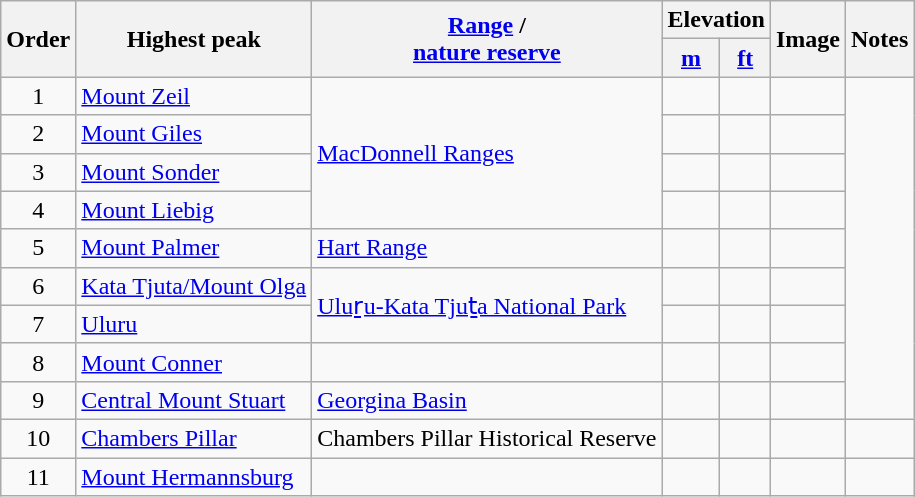<table class="wikitable sortable sticky-header-multi sort-under">
<tr>
<th scope="col" rowspan=2>Order</th>
<th scope="col" rowspan=2>Highest peak</th>
<th scope="col" rowspan=2><a href='#'>Range</a> /<br><a href='#'>nature reserve</a></th>
<th scope="col" colspan=2>Elevation </th>
<th scope="col" rowspan=2>Image</th>
<th scope="col" rowspan=2>Notes</th>
</tr>
<tr>
<th scope="col"><a href='#'>m</a></th>
<th scope="col"><a href='#'>ft</a></th>
</tr>
<tr>
<td align=center>1</td>
<td><a href='#'>Mount Zeil</a></td>
<td rowspan=4><a href='#'>MacDonnell Ranges</a></td>
<td></td>
<td></td>
<td></td>
</tr>
<tr>
<td align=center>2</td>
<td><a href='#'>Mount Giles</a></td>
<td></td>
<td></td>
<td></td>
</tr>
<tr>
<td align=center>3</td>
<td><a href='#'>Mount Sonder</a></td>
<td></td>
<td></td>
<td></td>
</tr>
<tr>
<td align=center>4</td>
<td><a href='#'>Mount Liebig</a></td>
<td></td>
<td></td>
<td></td>
</tr>
<tr>
<td align=center>5</td>
<td><a href='#'>Mount Palmer</a></td>
<td><a href='#'>Hart Range</a></td>
<td></td>
<td></td>
<td></td>
</tr>
<tr>
<td align=center>6</td>
<td><a href='#'>Kata Tjuta/Mount Olga</a></td>
<td rowspan=2><a href='#'>Uluṟu-Kata Tjuṯa National Park</a></td>
<td></td>
<td></td>
<td></td>
</tr>
<tr>
<td align=center>7</td>
<td><a href='#'>Uluru</a></td>
<td></td>
<td></td>
<td></td>
</tr>
<tr>
<td align=center>8</td>
<td><a href='#'>Mount Conner</a></td>
<td></td>
<td></td>
<td></td>
<td></td>
</tr>
<tr>
<td align=center>9</td>
<td><a href='#'>Central Mount Stuart</a></td>
<td><a href='#'>Georgina Basin</a></td>
<td></td>
<td></td>
<td></td>
</tr>
<tr>
<td align=center>10</td>
<td><a href='#'>Chambers Pillar</a></td>
<td>Chambers Pillar Historical Reserve</td>
<td></td>
<td></td>
<td></td>
<td></td>
</tr>
<tr>
<td align=center>11</td>
<td><a href='#'>Mount Hermannsburg</a></td>
<td></td>
<td></td>
<td></td>
<td></td>
<td></td>
</tr>
</table>
